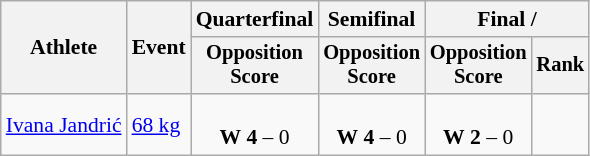<table class="wikitable" style="font-size:90%">
<tr>
<th rowspan="2">Athlete</th>
<th rowspan="2">Event</th>
<th>Quarterfinal</th>
<th>Semifinal</th>
<th colspan=2>Final / </th>
</tr>
<tr style="font-size:95%">
<th>Opposition <br> Score</th>
<th>Opposition <br> Score</th>
<th>Opposition <br> Score</th>
<th>Rank</th>
</tr>
<tr align=center>
<td align=left><a href='#'>Ivana Jandrić</a></td>
<td align=left><a href='#'>68 kg</a></td>
<td> <br> <strong>W</strong> <strong>4</strong> – 0</td>
<td> <br> <strong>W</strong> <strong>4</strong> – 0</td>
<td> <br> <strong>W</strong> <strong>2</strong> – 0</td>
<td></td>
</tr>
</table>
